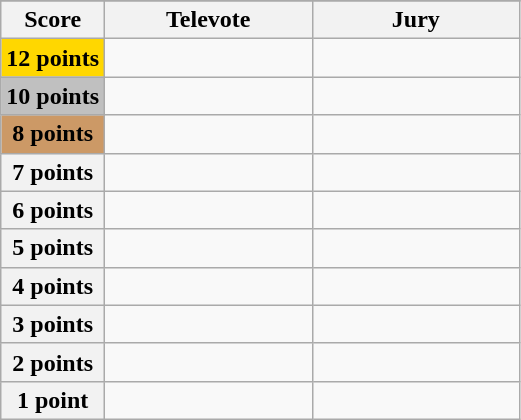<table class="wikitable">
<tr>
</tr>
<tr>
<th scope="col" width="20%">Score</th>
<th scope="col" width="40%">Televote</th>
<th scope="col" width="40%">Jury</th>
</tr>
<tr>
<th scope="row" style="background:gold">12 points</th>
<td></td>
<td></td>
</tr>
<tr>
<th scope="row" style="background:silver">10 points</th>
<td></td>
<td></td>
</tr>
<tr>
<th scope="row" style="background:#CC9966">8 points</th>
<td></td>
<td></td>
</tr>
<tr>
<th scope="row">7 points</th>
<td></td>
<td></td>
</tr>
<tr>
<th scope="row">6 points</th>
<td></td>
<td></td>
</tr>
<tr>
<th scope="row">5 points</th>
<td></td>
<td></td>
</tr>
<tr>
<th scope="row">4 points</th>
<td></td>
<td></td>
</tr>
<tr>
<th scope="row">3 points</th>
<td></td>
<td></td>
</tr>
<tr>
<th scope="row">2 points</th>
<td></td>
<td></td>
</tr>
<tr>
<th scope="row">1 point</th>
<td></td>
<td></td>
</tr>
</table>
